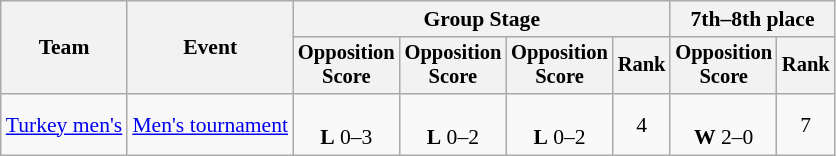<table class="wikitable" style="font-size:90%;text-align:center">
<tr>
<th rowspan="2">Team</th>
<th rowspan="2">Event</th>
<th colspan="4">Group Stage</th>
<th colspan="2">7th–8th place</th>
</tr>
<tr style="font-size:95%">
<th>Opposition<br>Score</th>
<th>Opposition<br>Score</th>
<th>Opposition<br>Score</th>
<th>Rank</th>
<th>Opposition<br>Score</th>
<th>Rank</th>
</tr>
<tr align=center>
<td align=left><a href='#'>Turkey men's</a></td>
<td align=left><a href='#'>Men's tournament</a></td>
<td><br><strong>L</strong> 0–3</td>
<td><br><strong>L</strong> 0–2</td>
<td><br><strong>L</strong> 0–2</td>
<td>4</td>
<td><br><strong>W</strong> 2–0</td>
<td>7</td>
</tr>
</table>
